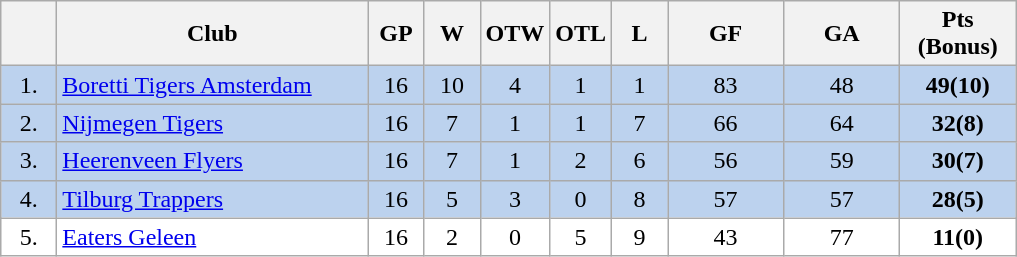<table class="wikitable">
<tr>
<th width="30"></th>
<th width="200">Club</th>
<th width="30">GP</th>
<th width="30">W</th>
<th width="30">OTW</th>
<th width="30">OTL</th>
<th width="30">L</th>
<th width="70">GF</th>
<th width="70">GA</th>
<th width="70">Pts (Bonus)</th>
</tr>
<tr bgcolor="#BCD2EE" align="center">
<td>1.</td>
<td align="left"><a href='#'>Boretti Tigers Amsterdam</a></td>
<td>16</td>
<td>10</td>
<td>4</td>
<td>1</td>
<td>1</td>
<td>83</td>
<td>48</td>
<td><strong>49(10)</strong></td>
</tr>
<tr bgcolor="#BCD2EE" align="center">
<td>2.</td>
<td align="left"><a href='#'>Nijmegen Tigers</a></td>
<td>16</td>
<td>7</td>
<td>1</td>
<td>1</td>
<td>7</td>
<td>66</td>
<td>64</td>
<td><strong>32(8)</strong></td>
</tr>
<tr bgcolor="#BCD2EE" align="center">
<td>3.</td>
<td align="left"><a href='#'>Heerenveen Flyers</a></td>
<td>16</td>
<td>7</td>
<td>1</td>
<td>2</td>
<td>6</td>
<td>56</td>
<td>59</td>
<td><strong>30(7)</strong></td>
</tr>
<tr bgcolor="#BCD2EE" align="center">
<td>4.</td>
<td align="left"><a href='#'>Tilburg Trappers</a></td>
<td>16</td>
<td>5</td>
<td>3</td>
<td>0</td>
<td>8</td>
<td>57</td>
<td>57</td>
<td><strong>28(5)</strong></td>
</tr>
<tr bgcolor="#FFFFFF" align="center">
<td>5.</td>
<td align="left"><a href='#'>Eaters Geleen</a></td>
<td>16</td>
<td>2</td>
<td>0</td>
<td>5</td>
<td>9</td>
<td>43</td>
<td>77</td>
<td><strong>11(0)</strong></td>
</tr>
</table>
